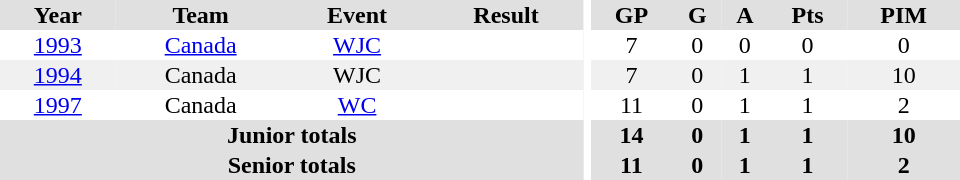<table border="0" cellpadding="1" cellspacing="0" ID="Table3" style="text-align:center; width:40em">
<tr ALIGN="center" bgcolor="#e0e0e0">
<th>Year</th>
<th>Team</th>
<th>Event</th>
<th>Result</th>
<th rowspan="99" bgcolor="#ffffff"></th>
<th>GP</th>
<th>G</th>
<th>A</th>
<th>Pts</th>
<th>PIM</th>
</tr>
<tr>
<td><a href='#'>1993</a></td>
<td><a href='#'>Canada</a></td>
<td><a href='#'>WJC</a></td>
<td></td>
<td>7</td>
<td>0</td>
<td>0</td>
<td>0</td>
<td>0</td>
</tr>
<tr bgcolor="#f0f0f0">
<td><a href='#'>1994</a></td>
<td>Canada</td>
<td>WJC</td>
<td></td>
<td>7</td>
<td>0</td>
<td>1</td>
<td>1</td>
<td>10</td>
</tr>
<tr ALIGN="center">
<td><a href='#'>1997</a></td>
<td>Canada</td>
<td><a href='#'>WC</a></td>
<td></td>
<td>11</td>
<td>0</td>
<td>1</td>
<td>1</td>
<td>2</td>
</tr>
<tr bgcolor="#e0e0e0">
<th colspan="4">Junior totals</th>
<th>14</th>
<th>0</th>
<th>1</th>
<th>1</th>
<th>10</th>
</tr>
<tr bgcolor="#e0e0e0">
<th colspan="4">Senior totals</th>
<th>11</th>
<th>0</th>
<th>1</th>
<th>1</th>
<th>2</th>
</tr>
<tr>
</tr>
</table>
